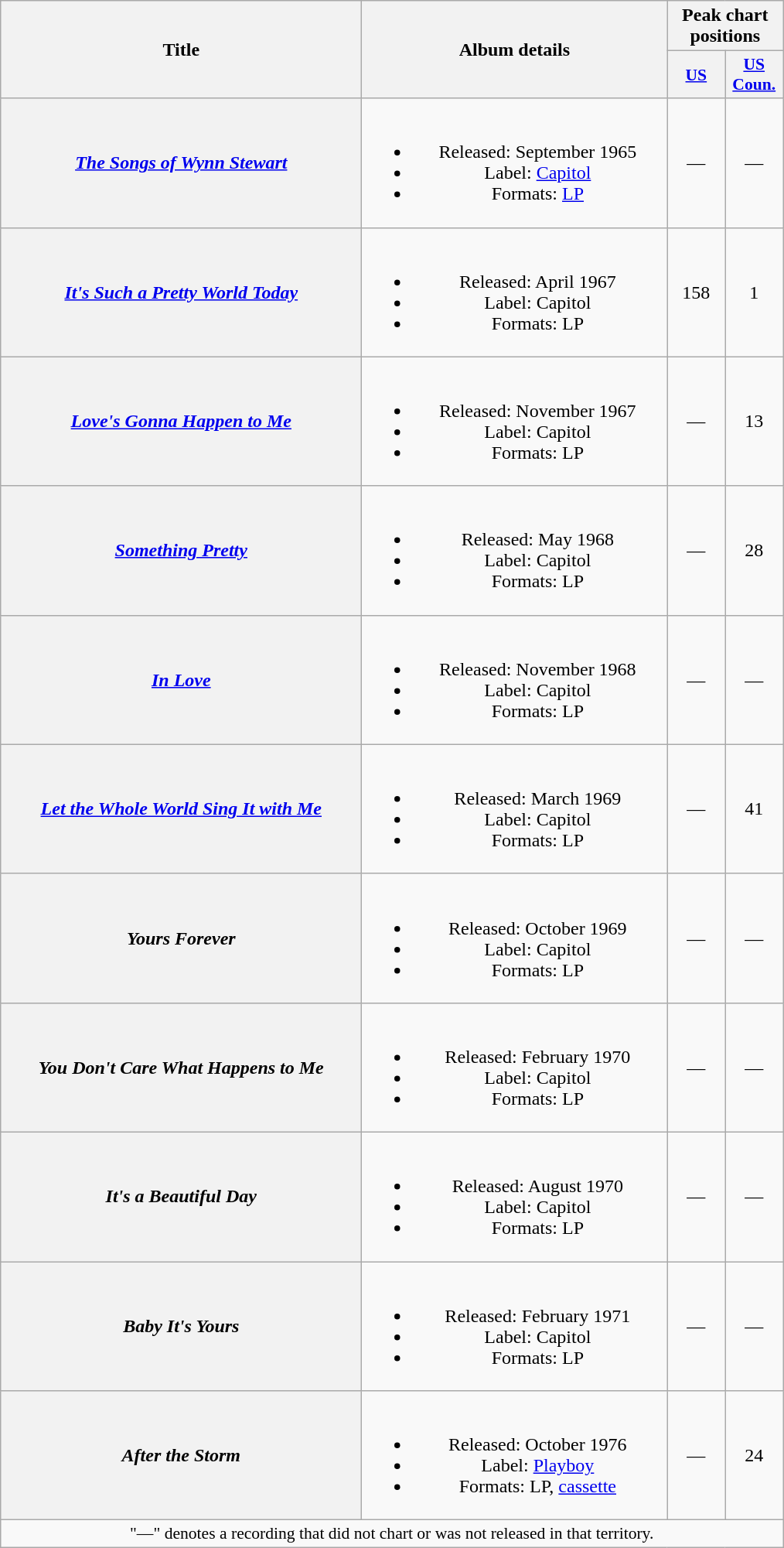<table class="wikitable plainrowheaders" style="text-align:center;" border="1">
<tr>
<th scope="col" rowspan="2" style="width:19em;">Title</th>
<th scope="col" rowspan="2" style="width:16em;">Album details</th>
<th scope="col" colspan="3">Peak chart<br>positions</th>
</tr>
<tr>
<th scope="col" style="width:3em;font-size:90%;"><a href='#'>US</a><br></th>
<th scope="col" style="width:3em;font-size:90%;"><a href='#'>US<br>Coun.</a><br></th>
</tr>
<tr>
<th scope="row"><em><a href='#'>The Songs of Wynn Stewart</a></em></th>
<td><br><ul><li>Released: September 1965</li><li>Label: <a href='#'>Capitol</a></li><li>Formats: <a href='#'>LP</a></li></ul></td>
<td>—</td>
<td>—</td>
</tr>
<tr>
<th scope="row"><em><a href='#'>It's Such a Pretty World Today</a></em></th>
<td><br><ul><li>Released: April 1967</li><li>Label: Capitol</li><li>Formats: LP</li></ul></td>
<td>158</td>
<td>1</td>
</tr>
<tr>
<th scope="row"><em><a href='#'>Love's Gonna Happen to Me</a></em></th>
<td><br><ul><li>Released: November 1967</li><li>Label: Capitol</li><li>Formats: LP</li></ul></td>
<td>—</td>
<td>13</td>
</tr>
<tr>
<th scope="row"><em><a href='#'>Something Pretty</a></em></th>
<td><br><ul><li>Released: May 1968</li><li>Label: Capitol</li><li>Formats: LP</li></ul></td>
<td>—</td>
<td>28</td>
</tr>
<tr>
<th scope="row"><em><a href='#'>In Love</a></em></th>
<td><br><ul><li>Released: November 1968</li><li>Label: Capitol</li><li>Formats: LP</li></ul></td>
<td>—</td>
<td>—</td>
</tr>
<tr>
<th scope="row"><em><a href='#'>Let the Whole World Sing It with Me</a></em></th>
<td><br><ul><li>Released: March 1969</li><li>Label: Capitol</li><li>Formats: LP</li></ul></td>
<td>—</td>
<td>41</td>
</tr>
<tr>
<th scope="row"><em>Yours Forever</em></th>
<td><br><ul><li>Released: October 1969</li><li>Label: Capitol</li><li>Formats: LP</li></ul></td>
<td>—</td>
<td>—</td>
</tr>
<tr>
<th scope="row"><em>You Don't Care What Happens to Me</em></th>
<td><br><ul><li>Released: February 1970</li><li>Label: Capitol</li><li>Formats: LP</li></ul></td>
<td>—</td>
<td>—</td>
</tr>
<tr>
<th scope="row"><em>It's a Beautiful Day</em></th>
<td><br><ul><li>Released: August 1970</li><li>Label: Capitol</li><li>Formats: LP</li></ul></td>
<td>—</td>
<td>—</td>
</tr>
<tr>
<th scope="row"><em>Baby It's Yours</em></th>
<td><br><ul><li>Released: February 1971</li><li>Label: Capitol</li><li>Formats: LP</li></ul></td>
<td>—</td>
<td>—</td>
</tr>
<tr>
<th scope="row"><em>After the Storm</em></th>
<td><br><ul><li>Released: October 1976</li><li>Label: <a href='#'>Playboy</a></li><li>Formats: LP, <a href='#'>cassette</a></li></ul></td>
<td>—</td>
<td>24</td>
</tr>
<tr>
<td colspan="4" style="font-size:90%">"—" denotes a recording that did not chart or was not released in that territory.</td>
</tr>
</table>
